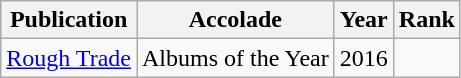<table class="sortable wikitable">
<tr>
<th>Publication</th>
<th>Accolade</th>
<th>Year</th>
<th>Rank</th>
</tr>
<tr>
<td><a href='#'>Rough Trade</a></td>
<td>Albums of the Year</td>
<td>2016</td>
<td></td>
</tr>
</table>
